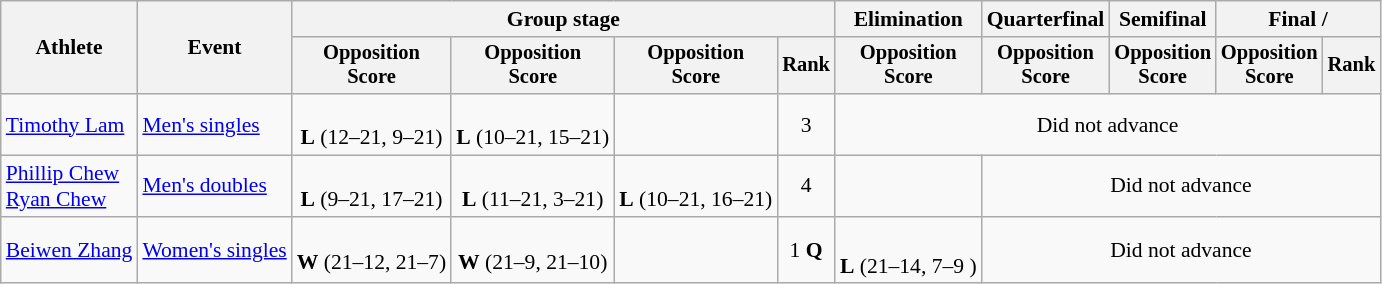<table class=wikitable style="text-align:center; font-size:90%">
<tr>
<th rowspan=2>Athlete</th>
<th rowspan=2>Event</th>
<th colspan=4>Group stage</th>
<th>Elimination</th>
<th>Quarterfinal</th>
<th>Semifinal</th>
<th colspan=2>Final / </th>
</tr>
<tr style=font-size:95%>
<th>Opposition<br>Score</th>
<th>Opposition<br>Score</th>
<th>Opposition<br>Score</th>
<th>Rank</th>
<th>Opposition<br>Score</th>
<th>Opposition<br>Score</th>
<th>Opposition<br>Score</th>
<th>Opposition<br>Score</th>
<th>Rank</th>
</tr>
<tr>
<td align=left><a href='#'>Timothy Lam</a></td>
<td align=left><a href='#'>Men's singles</a></td>
<td><br><strong>L</strong> (12–21, 9–21)</td>
<td><br><strong>L</strong> (10–21, 15–21)</td>
<td></td>
<td>3</td>
<td colspan=5>Did not advance</td>
</tr>
<tr>
<td align=left><a href='#'>Phillip Chew</a><br><a href='#'>Ryan Chew</a></td>
<td align=left><a href='#'>Men's doubles</a></td>
<td><br><strong>L</strong> (9–21, 17–21)</td>
<td><br><strong>L</strong> (11–21, 3–21)</td>
<td><br><strong>L</strong> (10–21, 16–21)</td>
<td>4</td>
<td></td>
<td colspan=4>Did not advance</td>
</tr>
<tr>
<td align=left><a href='#'>Beiwen Zhang</a></td>
<td align=left><a href='#'>Women's singles</a></td>
<td><br><strong>W</strong> (21–12, 21–7)</td>
<td><br><strong>W</strong> (21–9, 21–10)</td>
<td></td>
<td>1 <strong>Q</strong></td>
<td><br><strong>L</strong> (21–14, 7–9 <sup></sup>)</td>
<td colspan=4>Did not advance</td>
</tr>
</table>
